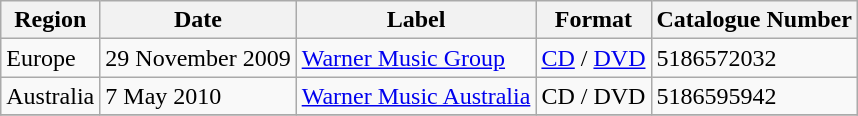<table class="wikitable">
<tr>
<th>Region</th>
<th>Date</th>
<th>Label</th>
<th>Format</th>
<th>Catalogue Number</th>
</tr>
<tr>
<td>Europe</td>
<td>29 November 2009 </td>
<td><a href='#'>Warner Music Group</a></td>
<td><a href='#'>CD</a> / <a href='#'>DVD</a></td>
<td>5186572032</td>
</tr>
<tr>
<td>Australia</td>
<td>7 May 2010 </td>
<td><a href='#'>Warner Music Australia</a></td>
<td>CD / DVD</td>
<td>5186595942</td>
</tr>
<tr>
</tr>
</table>
